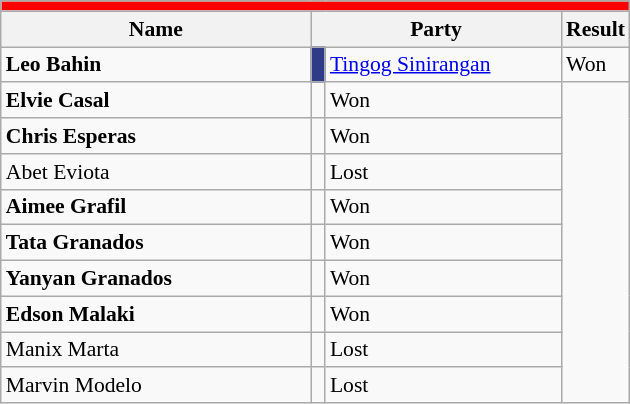<table class="wikitable" style="font-size:90%">
<tr>
<td colspan="4" bgcolor="ff0000"></td>
</tr>
<tr>
<th width="200px">Name</th>
<th colspan="2" width="160px">Party</th>
<th>Result</th>
</tr>
<tr>
<td><strong>Leo Bahin</strong></td>
<td style="background-color:#2F3B87;"></td>
<td><a href='#'>Tingog Sinirangan</a></td>
<td>Won</td>
</tr>
<tr>
<td><strong>Elvie Casal</strong></td>
<td></td>
<td>Won</td>
</tr>
<tr>
<td><strong>Chris Esperas</strong></td>
<td></td>
<td>Won</td>
</tr>
<tr>
<td>Abet Eviota</td>
<td></td>
<td>Lost</td>
</tr>
<tr>
<td><strong>Aimee Grafil</strong></td>
<td></td>
<td>Won</td>
</tr>
<tr>
<td><strong>Tata Granados</strong></td>
<td></td>
<td>Won</td>
</tr>
<tr>
<td><strong>Yanyan Granados</strong></td>
<td></td>
<td>Won</td>
</tr>
<tr>
<td><strong>Edson Malaki</strong></td>
<td></td>
<td>Won</td>
</tr>
<tr>
<td>Manix Marta</td>
<td></td>
<td>Lost</td>
</tr>
<tr>
<td>Marvin Modelo</td>
<td></td>
<td>Lost</td>
</tr>
</table>
